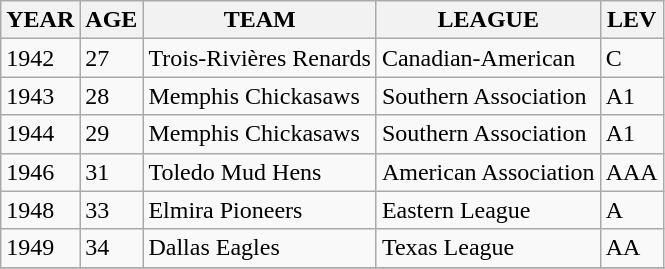<table class="wikitable">
<tr>
<th>YEAR</th>
<th>AGE</th>
<th>TEAM</th>
<th>LEAGUE</th>
<th>LEV</th>
</tr>
<tr>
<td>1942</td>
<td>27</td>
<td>Trois-Rivières Renards</td>
<td>Canadian-American</td>
<td>C</td>
</tr>
<tr>
<td>1943</td>
<td>28</td>
<td>Memphis Chickasaws</td>
<td>Southern Association</td>
<td>A1</td>
</tr>
<tr>
<td>1944</td>
<td>29</td>
<td>Memphis Chickasaws</td>
<td>Southern Association</td>
<td>A1</td>
</tr>
<tr>
<td>1946</td>
<td>31</td>
<td>Toledo Mud Hens</td>
<td>American Association</td>
<td>AAA</td>
</tr>
<tr>
<td>1948</td>
<td>33</td>
<td>Elmira Pioneers</td>
<td>Eastern League</td>
<td>A</td>
</tr>
<tr>
<td>1949</td>
<td>34</td>
<td>Dallas Eagles</td>
<td>Texas League</td>
<td>AA</td>
</tr>
<tr>
</tr>
</table>
